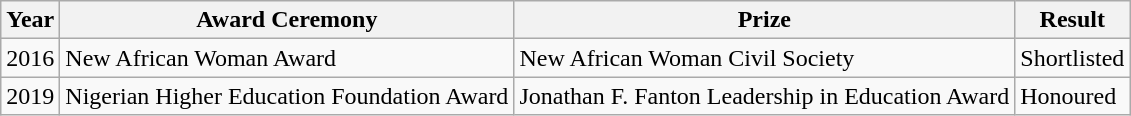<table class="wikitable">
<tr>
<th>Year</th>
<th>Award Ceremony</th>
<th>Prize</th>
<th>Result</th>
</tr>
<tr>
<td>2016</td>
<td>New African Woman Award</td>
<td>New African Woman Civil Society</td>
<td>Shortlisted</td>
</tr>
<tr>
<td>2019</td>
<td>Nigerian Higher Education Foundation Award</td>
<td>Jonathan F. Fanton Leadership in Education Award</td>
<td>Honoured</td>
</tr>
</table>
